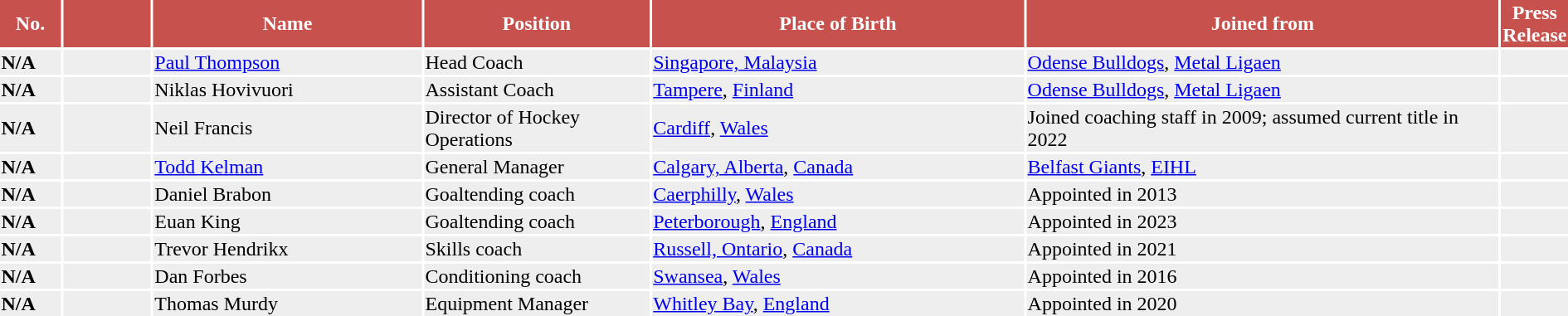<table>
<tr bgcolor="#c6514d" style="color: white">
<th width=4%>No.</th>
<th width=6%></th>
<th width=18%>Name</th>
<th width=15%>Position</th>
<th width=25%>Place of Birth</th>
<th width=32%>Joined from</th>
<th width=10%>Press Release</th>
</tr>
<tr style="background:#eee;">
<td><strong>N/A</strong></td>
<td></td>
<td><a href='#'>Paul Thompson</a></td>
<td>Head Coach</td>
<td><a href='#'>Singapore, Malaysia</a></td>
<td><a href='#'>Odense Bulldogs</a>, <a href='#'>Metal Ligaen</a></td>
<td></td>
</tr>
<tr style="background:#eee;">
<td><strong>N/A</strong></td>
<td></td>
<td>Niklas Hovivuori</td>
<td>Assistant Coach</td>
<td><a href='#'>Tampere</a>, <a href='#'>Finland</a></td>
<td><a href='#'>Odense Bulldogs</a>, <a href='#'>Metal Ligaen</a></td>
<td></td>
</tr>
<tr style="background:#eee;">
<td><strong>N/A</strong></td>
<td></td>
<td align="left">Neil Francis</td>
<td>Director of Hockey Operations</td>
<td><a href='#'>Cardiff</a>, <a href='#'>Wales</a></td>
<td align="left">Joined coaching staff in 2009; assumed current title in 2022</td>
<td></td>
</tr>
<tr style="background:#eee;">
<td><strong>N/A</strong></td>
<td></td>
<td align="left"><a href='#'>Todd Kelman</a></td>
<td>General Manager</td>
<td><a href='#'>Calgary, Alberta</a>, <a href='#'>Canada</a></td>
<td align="left"><a href='#'>Belfast Giants</a>, <a href='#'>EIHL</a></td>
<td></td>
</tr>
<tr style="background:#eee;">
<td><strong>N/A</strong></td>
<td></td>
<td align="left">Daniel Brabon</td>
<td>Goaltending coach</td>
<td><a href='#'>Caerphilly</a>, <a href='#'>Wales</a></td>
<td align="left">Appointed in 2013</td>
<td></td>
</tr>
<tr style="background:#eee;">
<td><strong>N/A</strong></td>
<td></td>
<td>Euan King</td>
<td>Goaltending coach</td>
<td><a href='#'>Peterborough</a>, <a href='#'>England</a></td>
<td>Appointed in 2023</td>
<td></td>
</tr>
<tr style="background:#eee;">
<td><strong>N/A</strong></td>
<td></td>
<td align="left">Trevor Hendrikx</td>
<td>Skills coach</td>
<td><a href='#'>Russell, Ontario</a>, <a href='#'>Canada</a></td>
<td align="left">Appointed in 2021</td>
<td></td>
</tr>
<tr style="background:#eee;">
<td><strong>N/A</strong></td>
<td></td>
<td align="left">Dan Forbes</td>
<td>Conditioning coach</td>
<td><a href='#'>Swansea</a>, <a href='#'>Wales</a></td>
<td align="left">Appointed in 2016</td>
<td></td>
</tr>
<tr style="background:#eee;">
<td><strong>N/A</strong></td>
<td></td>
<td align="left">Thomas Murdy</td>
<td>Equipment Manager</td>
<td><a href='#'>Whitley Bay</a>, <a href='#'>England</a></td>
<td align="left">Appointed in 2020</td>
<td></td>
</tr>
</table>
